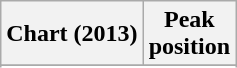<table class="wikitable sortable">
<tr>
<th scope="col">Chart (2013)</th>
<th scope="col">Peak<br>position</th>
</tr>
<tr>
</tr>
<tr>
</tr>
<tr>
</tr>
</table>
